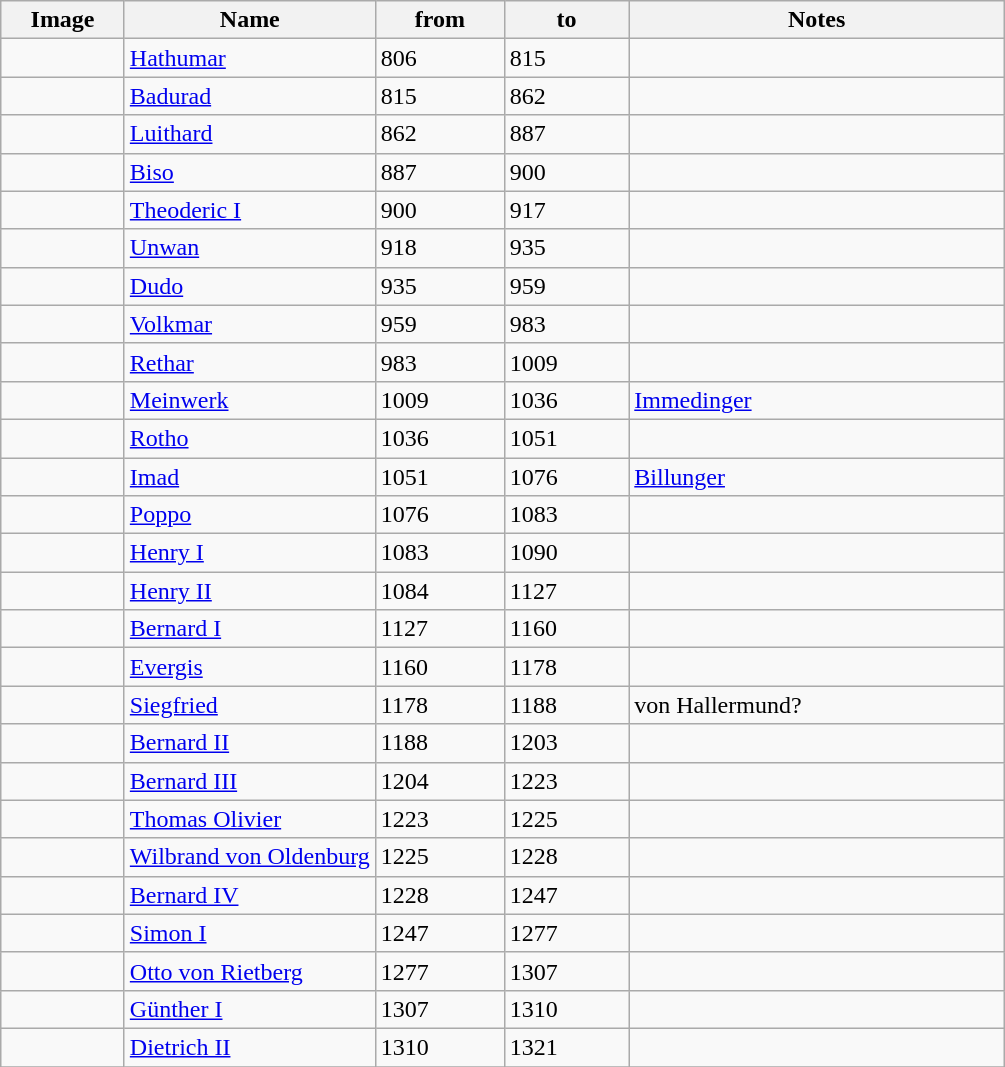<table class="wikitable toptextcells">
<tr>
<th bgcolor="silver" style="width:75px">Image</th>
<th bgcolor="silver" style="width:25%">Name</th>
<th bgcolor="silver">from</th>
<th bgcolor="silver">to</th>
<th bgcolor="silver">Notes</th>
</tr>
<tr>
<td></td>
<td><a href='#'>Hathumar</a></td>
<td>806</td>
<td>815</td>
<td></td>
</tr>
<tr>
<td></td>
<td><a href='#'>Badurad</a></td>
<td>815</td>
<td>862</td>
<td></td>
</tr>
<tr>
<td></td>
<td><a href='#'>Luithard</a></td>
<td>862</td>
<td>887</td>
<td></td>
</tr>
<tr>
<td></td>
<td><a href='#'>Biso</a></td>
<td>887</td>
<td>900</td>
<td></td>
</tr>
<tr>
<td></td>
<td><a href='#'>Theoderic I</a></td>
<td>900</td>
<td>917</td>
<td></td>
</tr>
<tr>
<td></td>
<td><a href='#'>Unwan</a></td>
<td>918</td>
<td>935</td>
<td></td>
</tr>
<tr>
<td></td>
<td><a href='#'>Dudo</a></td>
<td>935</td>
<td>959</td>
<td></td>
</tr>
<tr>
<td></td>
<td><a href='#'>Volkmar</a></td>
<td>959</td>
<td>983</td>
<td></td>
</tr>
<tr>
<td></td>
<td><a href='#'>Rethar</a></td>
<td>983</td>
<td>1009</td>
<td></td>
</tr>
<tr>
<td></td>
<td><a href='#'>Meinwerk</a></td>
<td>1009</td>
<td>1036</td>
<td><a href='#'>Immedinger</a></td>
</tr>
<tr>
<td></td>
<td><a href='#'>Rotho</a></td>
<td>1036</td>
<td>1051</td>
<td></td>
</tr>
<tr>
<td></td>
<td><a href='#'>Imad</a></td>
<td>1051</td>
<td>1076</td>
<td><a href='#'>Billunger</a></td>
</tr>
<tr>
<td></td>
<td><a href='#'>Poppo</a></td>
<td>1076</td>
<td>1083</td>
<td></td>
</tr>
<tr>
<td></td>
<td><a href='#'>Henry I</a></td>
<td>1083</td>
<td>1090</td>
<td></td>
</tr>
<tr>
<td></td>
<td><a href='#'>Henry II</a></td>
<td>1084</td>
<td>1127</td>
<td></td>
</tr>
<tr>
<td></td>
<td><a href='#'>Bernard I</a></td>
<td>1127</td>
<td>1160</td>
<td></td>
</tr>
<tr>
<td></td>
<td><a href='#'>Evergis</a></td>
<td>1160</td>
<td>1178</td>
<td></td>
</tr>
<tr>
<td></td>
<td><a href='#'>Siegfried</a></td>
<td>1178</td>
<td>1188</td>
<td>von Hallermund?</td>
</tr>
<tr>
<td></td>
<td><a href='#'>Bernard II</a></td>
<td>1188</td>
<td>1203</td>
<td></td>
</tr>
<tr>
<td></td>
<td><a href='#'>Bernard III</a></td>
<td>1204</td>
<td>1223</td>
<td></td>
</tr>
<tr>
<td></td>
<td><a href='#'>Thomas Olivier</a></td>
<td>1223</td>
<td>1225</td>
<td></td>
</tr>
<tr>
<td></td>
<td><a href='#'>Wilbrand von Oldenburg</a></td>
<td>1225</td>
<td>1228</td>
<td></td>
</tr>
<tr>
<td></td>
<td><a href='#'>Bernard IV</a></td>
<td>1228</td>
<td>1247</td>
<td></td>
</tr>
<tr>
<td></td>
<td><a href='#'>Simon I</a></td>
<td>1247</td>
<td>1277</td>
<td></td>
</tr>
<tr>
<td></td>
<td><a href='#'>Otto von Rietberg</a></td>
<td>1277</td>
<td>1307</td>
<td></td>
</tr>
<tr>
<td></td>
<td><a href='#'>Günther I</a></td>
<td>1307</td>
<td>1310</td>
<td></td>
</tr>
<tr>
<td></td>
<td><a href='#'>Dietrich II</a></td>
<td>1310</td>
<td>1321</td>
<td></td>
</tr>
<tr>
</tr>
</table>
